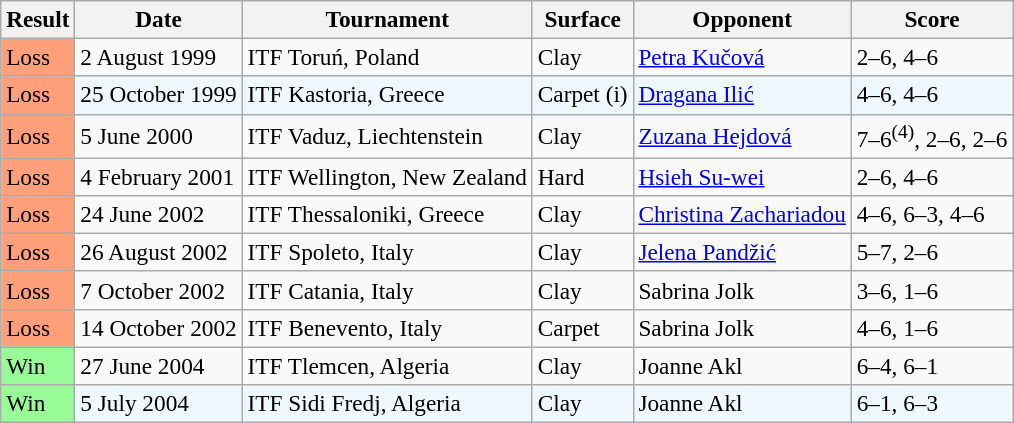<table class="sortable wikitable" style="font-size:97%;">
<tr>
<th>Result</th>
<th>Date</th>
<th>Tournament</th>
<th>Surface</th>
<th>Opponent</th>
<th class="unsortable">Score</th>
</tr>
<tr>
<td bgcolor=FFA07A>Loss</td>
<td>2 August 1999</td>
<td>ITF Toruń, Poland</td>
<td>Clay</td>
<td> <a href='#'>Petra Kučová</a></td>
<td>2–6, 4–6</td>
</tr>
<tr style="background:#f0f8ff;">
<td bgcolor=FFA07A>Loss</td>
<td>25 October 1999</td>
<td>ITF Kastoria, Greece</td>
<td>Carpet (i)</td>
<td> <a href='#'>Dragana Ilić</a></td>
<td>4–6, 4–6</td>
</tr>
<tr>
<td bgcolor=FFA07A>Loss</td>
<td>5 June 2000</td>
<td>ITF Vaduz, Liechtenstein</td>
<td>Clay</td>
<td> <a href='#'>Zuzana Hejdová</a></td>
<td>7–6<sup>(4)</sup>, 2–6, 2–6</td>
</tr>
<tr>
<td bgcolor=FFA07A>Loss</td>
<td>4 February 2001</td>
<td>ITF Wellington, New Zealand</td>
<td>Hard</td>
<td> <a href='#'>Hsieh Su-wei</a></td>
<td>2–6, 4–6</td>
</tr>
<tr>
<td bgcolor=FFA07A>Loss</td>
<td>24 June 2002</td>
<td>ITF Thessaloniki, Greece</td>
<td>Clay</td>
<td> <a href='#'>Christina Zachariadou</a></td>
<td>4–6, 6–3, 4–6</td>
</tr>
<tr>
<td bgcolor=FFA07A>Loss</td>
<td>26 August 2002</td>
<td>ITF Spoleto, Italy</td>
<td>Clay</td>
<td> <a href='#'>Jelena Pandžić</a></td>
<td>5–7, 2–6</td>
</tr>
<tr>
<td bgcolor=FFA07A>Loss</td>
<td>7 October 2002</td>
<td>ITF Catania, Italy</td>
<td>Clay</td>
<td> Sabrina Jolk</td>
<td>3–6, 1–6</td>
</tr>
<tr>
<td bgcolor=FFA07A>Loss</td>
<td>14 October 2002</td>
<td>ITF Benevento, Italy</td>
<td>Carpet</td>
<td> Sabrina Jolk</td>
<td>4–6, 1–6</td>
</tr>
<tr>
<td style="background:#98fb98;">Win</td>
<td>27 June 2004</td>
<td>ITF Tlemcen, Algeria</td>
<td>Clay</td>
<td> Joanne Akl</td>
<td>6–4, 6–1</td>
</tr>
<tr style="background:#f0f8ff;">
<td style="background:#98fb98;">Win</td>
<td>5 July 2004</td>
<td>ITF Sidi Fredj, Algeria</td>
<td>Clay</td>
<td> Joanne Akl</td>
<td>6–1, 6–3</td>
</tr>
</table>
